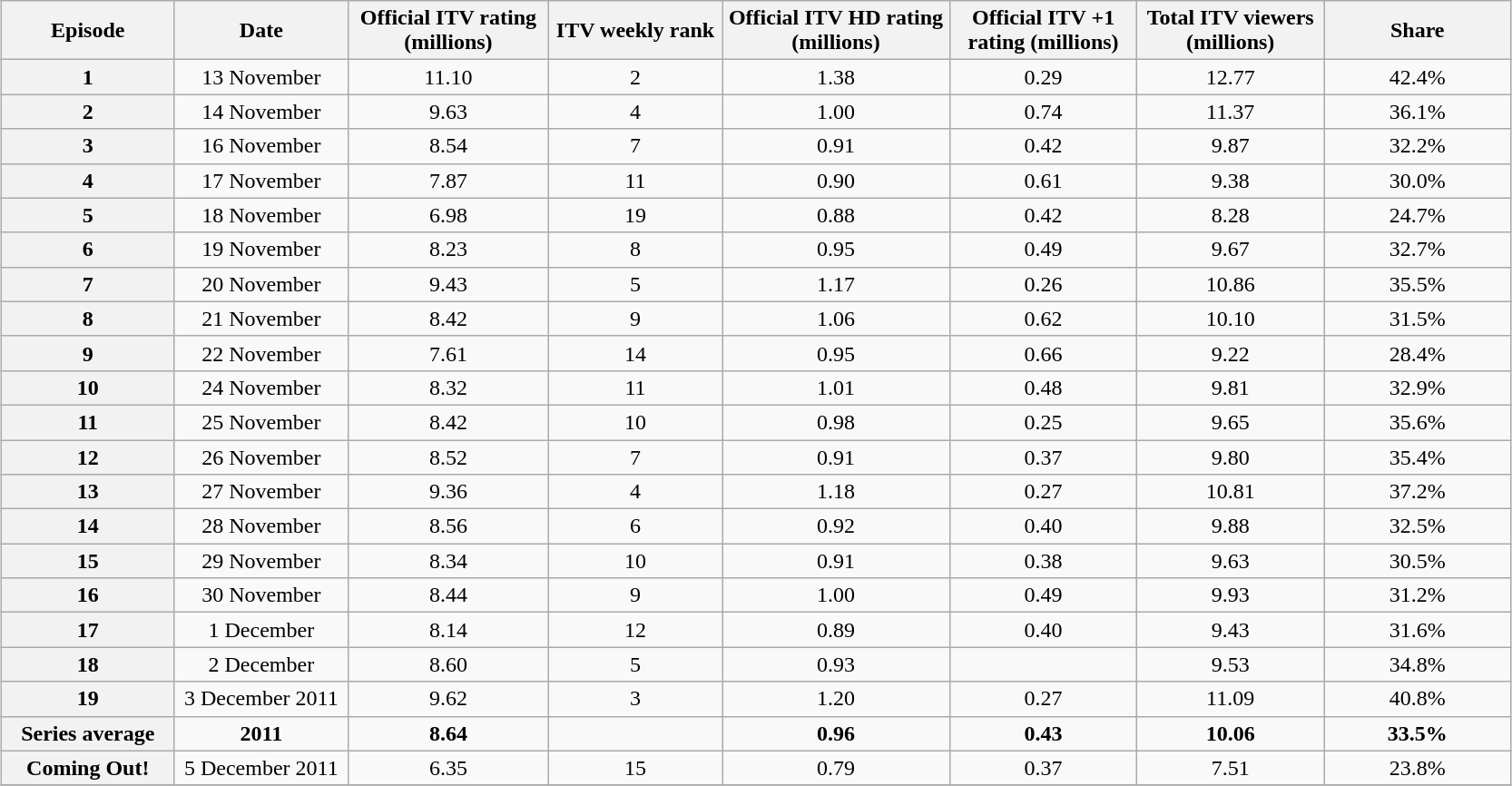<table class="wikitable" style="text-align:center; margin: 1em auto 1em auto">
<tr>
<th scope="col" style="width:120px;">Episode</th>
<th scope="col" style="width:120px;">Date</th>
<th scope="col" style="width:140px;">Official ITV rating<br>(millions)</th>
<th scope="col" style="width:120px;">ITV weekly rank</th>
<th scope="col" style="width:160px;">Official ITV HD rating<br>(millions)</th>
<th scope="col" style="width:130px;">Official ITV +1 rating (millions) </th>
<th scope="col" style="width:130px;">Total ITV viewers (millions)</th>
<th scope="col" style="width:130px;">Share</th>
</tr>
<tr>
<th>1</th>
<td>13 November</td>
<td>11.10</td>
<td>2</td>
<td>1.38</td>
<td>0.29</td>
<td>12.77</td>
<td>42.4%</td>
</tr>
<tr>
<th>2</th>
<td>14 November</td>
<td>9.63</td>
<td>4</td>
<td>1.00</td>
<td>0.74</td>
<td>11.37</td>
<td>36.1%</td>
</tr>
<tr>
<th>3</th>
<td>16 November</td>
<td>8.54</td>
<td>7</td>
<td>0.91</td>
<td>0.42</td>
<td>9.87</td>
<td>32.2%</td>
</tr>
<tr>
<th>4</th>
<td>17 November</td>
<td>7.87</td>
<td>11</td>
<td>0.90</td>
<td>0.61</td>
<td>9.38</td>
<td>30.0%</td>
</tr>
<tr>
<th>5</th>
<td>18 November</td>
<td>6.98</td>
<td>19</td>
<td>0.88</td>
<td>0.42</td>
<td>8.28</td>
<td>24.7%</td>
</tr>
<tr>
<th>6</th>
<td>19 November</td>
<td>8.23</td>
<td>8</td>
<td>0.95</td>
<td>0.49</td>
<td>9.67</td>
<td>32.7%</td>
</tr>
<tr>
<th>7</th>
<td>20 November</td>
<td>9.43</td>
<td>5</td>
<td>1.17</td>
<td>0.26</td>
<td>10.86</td>
<td>35.5%</td>
</tr>
<tr>
<th>8</th>
<td>21 November</td>
<td>8.42</td>
<td>9</td>
<td>1.06</td>
<td>0.62</td>
<td>10.10</td>
<td>31.5%</td>
</tr>
<tr>
<th>9</th>
<td>22 November</td>
<td>7.61</td>
<td>14</td>
<td>0.95</td>
<td>0.66</td>
<td>9.22</td>
<td>28.4%</td>
</tr>
<tr>
<th>10</th>
<td>24 November</td>
<td>8.32</td>
<td>11</td>
<td>1.01</td>
<td>0.48</td>
<td>9.81</td>
<td>32.9%</td>
</tr>
<tr>
<th>11</th>
<td>25 November</td>
<td>8.42</td>
<td>10</td>
<td>0.98</td>
<td>0.25</td>
<td>9.65</td>
<td>35.6%</td>
</tr>
<tr>
<th>12</th>
<td>26 November</td>
<td>8.52</td>
<td>7</td>
<td>0.91</td>
<td>0.37</td>
<td>9.80</td>
<td>35.4%</td>
</tr>
<tr>
<th>13</th>
<td>27 November</td>
<td>9.36</td>
<td>4</td>
<td>1.18</td>
<td>0.27</td>
<td>10.81</td>
<td>37.2%</td>
</tr>
<tr>
<th>14</th>
<td>28 November</td>
<td>8.56</td>
<td>6</td>
<td>0.92</td>
<td>0.40</td>
<td>9.88</td>
<td>32.5%</td>
</tr>
<tr>
<th>15</th>
<td>29 November</td>
<td>8.34</td>
<td>10</td>
<td>0.91</td>
<td>0.38</td>
<td>9.63</td>
<td>30.5%</td>
</tr>
<tr>
<th>16</th>
<td>30 November</td>
<td>8.44</td>
<td>9</td>
<td>1.00</td>
<td>0.49</td>
<td>9.93</td>
<td>31.2%</td>
</tr>
<tr>
<th>17</th>
<td>1 December</td>
<td>8.14</td>
<td>12</td>
<td>0.89</td>
<td>0.40</td>
<td>9.43</td>
<td>31.6%</td>
</tr>
<tr>
<th>18</th>
<td>2 December</td>
<td>8.60</td>
<td>5</td>
<td>0.93</td>
<td></td>
<td>9.53</td>
<td>34.8%</td>
</tr>
<tr>
<th>19</th>
<td>3 December 2011</td>
<td>9.62</td>
<td>3</td>
<td>1.20</td>
<td>0.27</td>
<td>11.09</td>
<td>40.8%</td>
</tr>
<tr>
<th>Series average</th>
<td><strong>2011</strong></td>
<td><strong>8.64</strong></td>
<td></td>
<td><strong>0.96</strong></td>
<td><strong>0.43</strong></td>
<td><strong>10.06</strong></td>
<td><strong>33.5%</strong></td>
</tr>
<tr>
<th>Coming Out!</th>
<td>5 December 2011</td>
<td>6.35</td>
<td>15</td>
<td>0.79</td>
<td>0.37</td>
<td>7.51</td>
<td>23.8%</td>
</tr>
<tr>
</tr>
</table>
